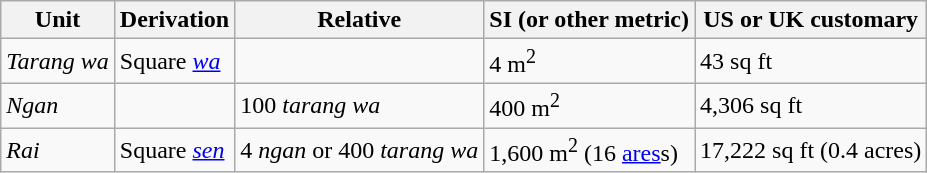<table class="wikitable">
<tr>
<th>Unit</th>
<th>Derivation</th>
<th>Relative</th>
<th>SI (or other metric)</th>
<th>US or UK customary</th>
</tr>
<tr>
<td><em>Tarang wa</em></td>
<td>Square <em><a href='#'>wa</a></em></td>
<td></td>
<td>4 m<sup>2</sup></td>
<td>43 sq ft</td>
</tr>
<tr>
<td><em>Ngan</em></td>
<td></td>
<td>100 <em>tarang wa</em></td>
<td>400 m<sup>2</sup></td>
<td>4,306 sq ft</td>
</tr>
<tr>
<td><em>Rai</em></td>
<td>Square <em><a href='#'>sen</a></em></td>
<td>4 <em>ngan</em> or 400 <em>tarang wa</em></td>
<td>1,600 m<sup>2</sup> (16 <a href='#'>ares</a>s)</td>
<td>17,222 sq ft (0.4 acres)</td>
</tr>
</table>
